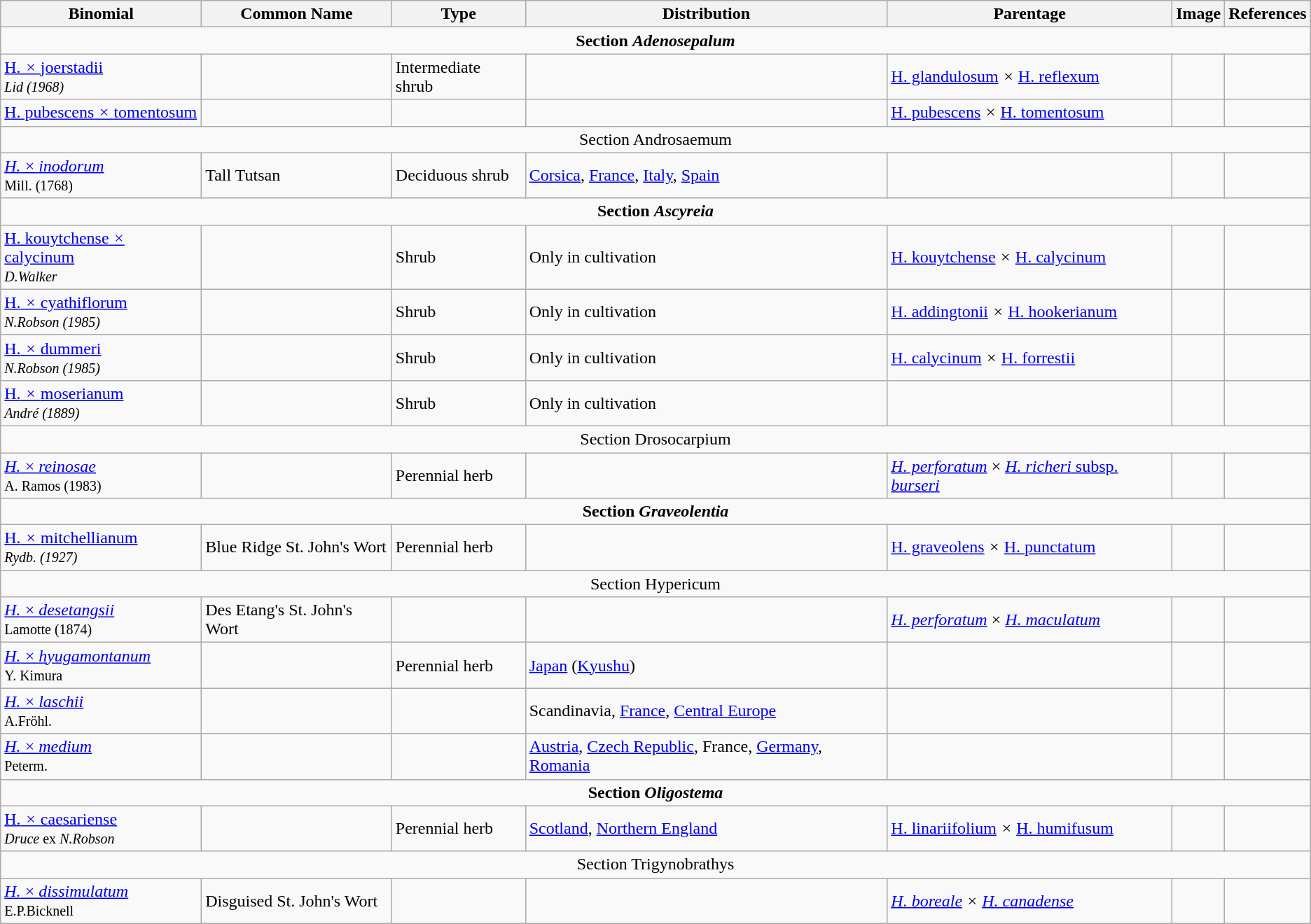<table class="wikitable mw-collapsible autocollapse">
<tr>
<th>Binomial</th>
<th>Common Name</th>
<th>Type</th>
<th>Distribution</th>
<th>Parentage</th>
<th>Image</th>
<th>References</th>
</tr>
<tr>
<td colspan="7" style="text-align: center;"><strong>Section <em>Adenosepalum<strong><em></td>
</tr>
<tr>
<td><a href='#'></em>H.<em> × </em>joerstadii<em></a><br><small>Lid (1968)</small></td>
<td></td>
<td>Intermediate shrub</td>
<td></td>
<td></em><a href='#'>H. glandulosum</a><em> × </em><a href='#'>H. reflexum</a><em></td>
<td></td>
<td></td>
</tr>
<tr>
<td><a href='#'></em>H. pubescens<em> × </em>tomentosum<em></a></td>
<td></td>
<td></td>
<td></td>
<td></em><a href='#'>H. pubescens</a><em> × </em><a href='#'>H. tomentosum</a><em></td>
<td></td>
<td></td>
</tr>
<tr>
<td colspan="7" style="text-align: center;"></strong>Section </em>Androsaemum</em></strong></td>
</tr>
<tr>
<td><a href='#'><em>H.</em> × <em>inodorum</em></a><br><small>Mill. (1768)</small></td>
<td>Tall Tutsan</td>
<td>Deciduous shrub</td>
<td><a href='#'>Corsica</a>, <a href='#'>France</a>, <a href='#'>Italy</a>, <a href='#'>Spain</a></td>
<td></td>
<td></td>
<td></td>
</tr>
<tr>
<td colspan="7" style="text-align: center;"><strong>Section <em>Ascyreia<strong><em></td>
</tr>
<tr>
<td><a href='#'></em>H. kouytchense<em> × </em>calycinum<em></a><br><small>D.Walker</small></td>
<td></td>
<td>Shrub</td>
<td>Only in cultivation</td>
<td></em><a href='#'>H. kouytchense</a><em> × </em><a href='#'>H. calycinum</a><em></td>
<td></td>
<td></td>
</tr>
<tr>
<td><a href='#'></em>H.<em> × </em>cyathiflorum<em></a><br><small>N.Robson (1985)</small></td>
<td></td>
<td>Shrub</td>
<td>Only in cultivation</td>
<td></em><a href='#'>H. addingtonii</a><em> × </em><a href='#'>H. hookerianum</a><em></td>
<td></td>
<td></td>
</tr>
<tr>
<td><a href='#'></em>H.<em> × </em>dummeri<em></a><br><small>N.Robson (1985)</small></td>
<td></td>
<td>Shrub</td>
<td>Only in cultivation</td>
<td></em><a href='#'>H. calycinum</a><em> × </em><a href='#'>H. forrestii</a><em></td>
<td></td>
<td></td>
</tr>
<tr>
<td><a href='#'></em>H.<em> × </em>moserianum<em></a><br><small>André (1889)</small></td>
<td></td>
<td>Shrub</td>
<td>Only in cultivation</td>
<td></td>
<td></td>
<td></td>
</tr>
<tr>
<td colspan="7" style="text-align: center;"></strong>Section </em>Drosocarpium</em></strong></td>
</tr>
<tr>
<td><a href='#'><em>H.</em> × <em>reinosae</em></a><br><small>A. Ramos (1983)</small></td>
<td></td>
<td>Perennial herb</td>
<td></td>
<td><em><a href='#'>H. perforatum</a></em> × <a href='#'><em>H. richeri</em> subsp. <em>burseri</em></a></td>
<td></td>
<td></td>
</tr>
<tr>
<td colspan="7" style="text-align: center;"><strong>Section <em>Graveolentia<strong><em></td>
</tr>
<tr>
<td><a href='#'></em>H.<em> × </em>mitchellianum<em></a><br><small>Rydb. (1927)</small></td>
<td>Blue Ridge St. John's Wort</td>
<td>Perennial herb</td>
<td></td>
<td></em><a href='#'>H. graveolens</a><em> × </em><a href='#'>H. punctatum</a><em></td>
<td></td>
<td></td>
</tr>
<tr>
<td colspan="7" style="text-align: center;"></strong>Section </em>Hypericum</em></strong></td>
</tr>
<tr>
<td><a href='#'><em>H.</em> × <em>desetangsii</em></a><br><small>Lamotte (1874)</small></td>
<td>Des Etang's St. John's Wort</td>
<td></td>
<td></td>
<td><em><a href='#'>H. perforatum</a></em> × <em><a href='#'>H. maculatum</a></em></td>
<td></td>
<td></td>
</tr>
<tr>
<td><a href='#'><em>H.</em> × <em>hyugamontanum</em></a><br><small>Y. Kimura</small></td>
<td></td>
<td>Perennial herb</td>
<td><a href='#'>Japan</a> (<a href='#'>Kyushu</a>)</td>
<td></td>
<td></td>
<td></td>
</tr>
<tr>
<td><a href='#'><em>H.</em> × <em>laschii</em></a><br><small>A.Fröhl.</small></td>
<td></td>
<td></td>
<td>Scandinavia, <a href='#'>France</a>, <a href='#'>Central Europe</a></td>
<td></td>
<td></td>
<td></td>
</tr>
<tr>
<td><a href='#'><em>H.</em> × <em>medium</em></a><br><small>Peterm.</small></td>
<td></td>
<td></td>
<td><a href='#'>Austria</a>, <a href='#'>Czech Republic</a>, France, <a href='#'>Germany</a>, <a href='#'>Romania</a></td>
<td></td>
<td></td>
<td></td>
</tr>
<tr>
<td colspan="7" style="text-align: center;"><strong>Section <em>Oligostema<strong><em></td>
</tr>
<tr>
<td><a href='#'></em>H.<em> × </em>caesariense<em></a><br><small>Druce </em>ex<em> N.Robson</small></td>
<td></td>
<td>Perennial herb</td>
<td><a href='#'>Scotland</a>, <a href='#'>Northern England</a></td>
<td></em><a href='#'>H. linariifolium</a><em> × </em><a href='#'>H. humifusum</a><em></td>
<td></td>
<td></td>
</tr>
<tr>
<td colspan="7" style="text-align: center;"></strong>Section </em>Trigynobrathys</em></strong></td>
</tr>
<tr>
<td><a href='#'><em>H.</em> × <em>dissimulatum</em></a><br><small>E.P.Bicknell</small></td>
<td>Disguised St. John's Wort</td>
<td></td>
<td></td>
<td><em><a href='#'>H. boreale</a> × <a href='#'>H. canadense</a></em></td>
<td></td>
<td></td>
</tr>
</table>
